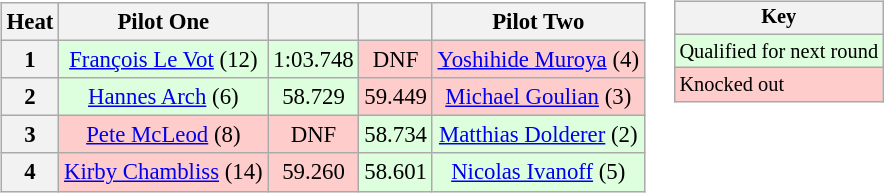<table>
<tr>
<td><br><table class="wikitable" style="font-size:95%; text-align:center">
<tr>
<th>Heat</th>
<th>Pilot One</th>
<th></th>
<th></th>
<th>Pilot Two</th>
</tr>
<tr>
<th>1</th>
<td style="background:#ddffdd;"> <a href='#'>François Le Vot</a> (12)</td>
<td style="background:#ddffdd;">1:03.748</td>
<td style="background:#ffcccc;">DNF</td>
<td style="background:#ffcccc;"> <a href='#'>Yoshihide Muroya</a> (4)</td>
</tr>
<tr>
<th>2</th>
<td style="background:#ddffdd;"> <a href='#'>Hannes Arch</a> (6)</td>
<td style="background:#ddffdd;">58.729</td>
<td style="background:#ffcccc;">59.449</td>
<td style="background:#ffcccc;"> <a href='#'>Michael Goulian</a> (3)</td>
</tr>
<tr>
<th>3</th>
<td style="background:#ffcccc;"> <a href='#'>Pete McLeod</a> (8)</td>
<td style="background:#ffcccc;">DNF</td>
<td style="background:#ddffdd;">58.734</td>
<td style="background:#ddffdd;"> <a href='#'>Matthias Dolderer</a> (2)</td>
</tr>
<tr>
<th>4</th>
<td style="background:#ffcccc;"> <a href='#'>Kirby Chambliss</a> (14)</td>
<td style="background:#ffcccc;">59.260</td>
<td style="background:#ddffdd;">58.601</td>
<td style="background:#ddffdd;"> <a href='#'>Nicolas Ivanoff</a> (5)</td>
</tr>
</table>
</td>
<td valign="top"><br><table class="wikitable" style="font-size: 85%;">
<tr>
<th colspan=2>Key</th>
</tr>
<tr style="background:#ddffdd;">
<td>Qualified for next round</td>
</tr>
<tr style="background:#ffcccc;">
<td>Knocked out</td>
</tr>
</table>
</td>
</tr>
</table>
